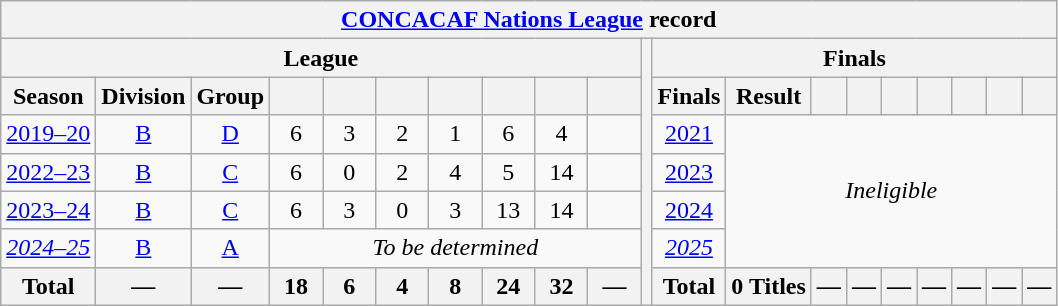<table class="wikitable" style="text-align: center;">
<tr>
<th colspan="20"><a href='#'>CONCACAF Nations League</a> record</th>
</tr>
<tr>
<th colspan="10">League</th>
<th rowspan="7"></th>
<th colspan="9">Finals</th>
</tr>
<tr>
<th>Season</th>
<th>Division</th>
<th>Group</th>
<th width="28"></th>
<th width="28"></th>
<th width="28"></th>
<th width="28"></th>
<th width="28"></th>
<th width="28"></th>
<th width="28"></th>
<th>Finals</th>
<th>Result</th>
<th></th>
<th></th>
<th></th>
<th></th>
<th></th>
<th></th>
<th></th>
</tr>
<tr>
<td><a href='#'>2019–20</a></td>
<td><a href='#'>B</a></td>
<td><a href='#'>D</a></td>
<td>6</td>
<td>3</td>
<td>2</td>
<td>1</td>
<td>6</td>
<td>4</td>
<td></td>
<td> <a href='#'>2021</a></td>
<td colspan="8" rowspan="4"><em>Ineligible</em></td>
</tr>
<tr>
<td><a href='#'>2022–23</a></td>
<td><a href='#'>B</a></td>
<td><a href='#'>C</a></td>
<td>6</td>
<td>0</td>
<td>2</td>
<td>4</td>
<td>5</td>
<td>14</td>
<td></td>
<td> <a href='#'>2023</a></td>
</tr>
<tr>
<td><a href='#'>2023–24</a></td>
<td><a href='#'>B</a></td>
<td><a href='#'>C</a></td>
<td>6</td>
<td>3</td>
<td>0</td>
<td>3</td>
<td>13</td>
<td>14</td>
<td></td>
<td> <a href='#'>2024</a></td>
</tr>
<tr>
<td><a href='#'><em>2024–25</em></a></td>
<td><a href='#'>B</a></td>
<td><a href='#'>A</a></td>
<td colspan="7"><em>To be determined</em></td>
<td> <a href='#'><em>2025</em></a></td>
</tr>
<tr>
<th>Total</th>
<th>—</th>
<th>—</th>
<th>18</th>
<th>6</th>
<th>4</th>
<th>8</th>
<th>24</th>
<th>32</th>
<th>—</th>
<th>Total</th>
<th>0 Titles</th>
<th>—</th>
<th>—</th>
<th>—</th>
<th>—</th>
<th>—</th>
<th>—</th>
<th>—</th>
</tr>
</table>
